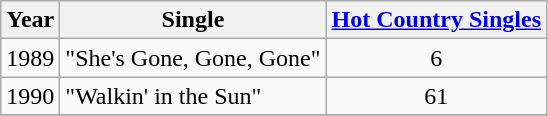<table class="wikitable">
<tr>
<th>Year</th>
<th>Single</th>
<th><a href='#'>Hot Country Singles</a></th>
</tr>
<tr>
<td align="center">1989</td>
<td>"She's Gone, Gone, Gone"</td>
<td align="center">6</td>
</tr>
<tr>
<td align="center">1990</td>
<td>"Walkin' in the Sun"</td>
<td align="center">61</td>
</tr>
<tr>
</tr>
</table>
